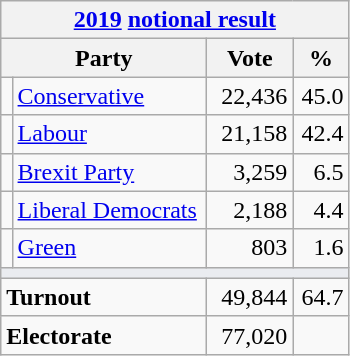<table class="wikitable">
<tr>
<th colspan="4"><a href='#'>2019</a> <a href='#'>notional result</a></th>
</tr>
<tr>
<th bgcolor="#DDDDFF" width="130px" colspan="2">Party</th>
<th bgcolor="#DDDDFF" width="50px">Vote</th>
<th bgcolor="#DDDDFF" width="30px">%</th>
</tr>
<tr>
<td></td>
<td><a href='#'>Conservative</a></td>
<td align=right>22,436</td>
<td align=right>45.0</td>
</tr>
<tr>
<td></td>
<td><a href='#'>Labour</a></td>
<td align=right>21,158</td>
<td align=right>42.4</td>
</tr>
<tr>
<td></td>
<td><a href='#'>Brexit Party</a></td>
<td align=right>3,259</td>
<td align=right>6.5</td>
</tr>
<tr>
<td></td>
<td><a href='#'>Liberal Democrats</a></td>
<td align=right>2,188</td>
<td align=right>4.4</td>
</tr>
<tr>
<td></td>
<td><a href='#'>Green</a></td>
<td align=right>803</td>
<td align=right>1.6</td>
</tr>
<tr>
<td colspan="4" bgcolor="#EAECF0"></td>
</tr>
<tr>
<td colspan="2"><strong>Turnout</strong></td>
<td align=right>49,844</td>
<td align=right>64.7</td>
</tr>
<tr>
<td colspan="2"><strong>Electorate</strong></td>
<td align=right>77,020</td>
</tr>
</table>
